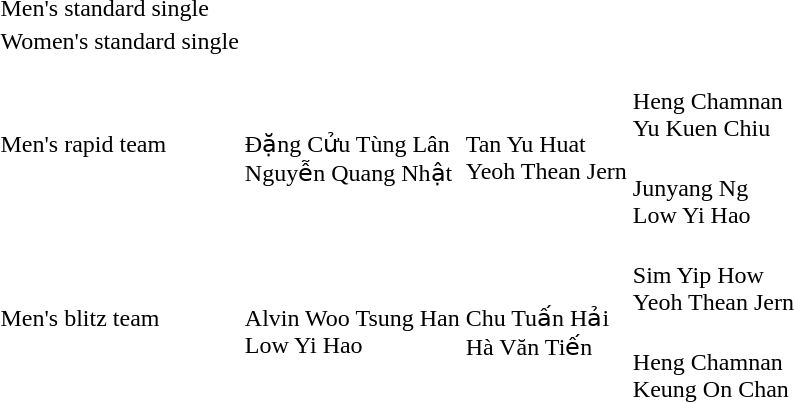<table>
<tr>
<td rowspan=2>Men's standard single</td>
<td rowspan=2></td>
<td rowspan=2></td>
<td></td>
</tr>
<tr>
<td></td>
</tr>
<tr>
<td rowspan=2>Women's standard single</td>
<td rowspan=2></td>
<td rowspan=2></td>
<td></td>
</tr>
<tr>
<td></td>
</tr>
<tr>
<td rowspan=2>Men's rapid team</td>
<td rowspan=2><br>Đặng Cửu Tùng Lân<br>Nguyễn Quang Nhật</td>
<td rowspan=2><br>Tan Yu Huat<br>Yeoh Thean Jern</td>
<td><br>Heng Chamnan<br>Yu Kuen Chiu</td>
</tr>
<tr>
<td><br>Junyang Ng<br>Low Yi Hao</td>
</tr>
<tr>
<td rowspan=2>Men's blitz team</td>
<td rowspan=2><br>Alvin Woo Tsung Han<br>Low Yi Hao</td>
<td rowspan=2><br>Chu Tuấn Hải<br>Hà Văn Tiến</td>
<td><br>Sim Yip How<br>Yeoh Thean Jern</td>
</tr>
<tr>
<td><br>Heng Chamnan<br>Keung On Chan</td>
</tr>
</table>
